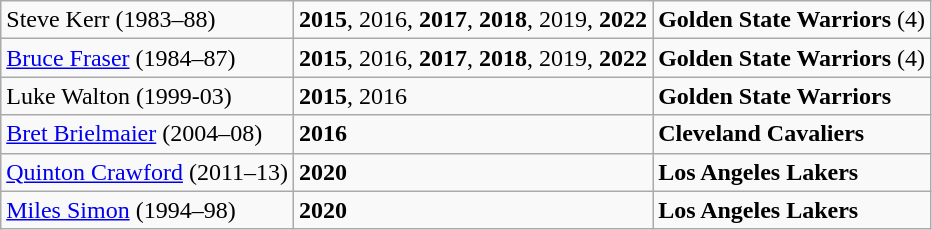<table class="wikitable defaultcenter col1left">
<tr>
<td>Steve Kerr (1983–88)</td>
<td><strong>2015</strong>, 2016, <strong>2017</strong>, <strong>2018</strong>, 2019, <strong>2022</strong></td>
<td><strong>Golden State Warriors</strong> (4)</td>
</tr>
<tr>
<td><a href='#'>Bruce Fraser</a> (1984–87)</td>
<td><strong>2015</strong>, 2016, <strong>2017</strong>, <strong>2018</strong>, 2019, <strong>2022</strong></td>
<td><strong>Golden State Warriors</strong> (4)</td>
</tr>
<tr>
<td>Luke Walton (1999-03)</td>
<td><strong>2015</strong>, 2016</td>
<td><strong>Golden State Warriors</strong></td>
</tr>
<tr>
<td><a href='#'>Bret Brielmaier</a> (2004–08)</td>
<td><strong>2016</strong></td>
<td><strong>Cleveland Cavaliers</strong></td>
</tr>
<tr>
<td><a href='#'>Quinton Crawford</a> (2011–13)</td>
<td><strong>2020</strong></td>
<td><strong>Los Angeles Lakers</strong></td>
</tr>
<tr>
<td><a href='#'>Miles Simon</a> (1994–98)</td>
<td><strong>2020</strong></td>
<td><strong>Los Angeles Lakers</strong></td>
</tr>
</table>
